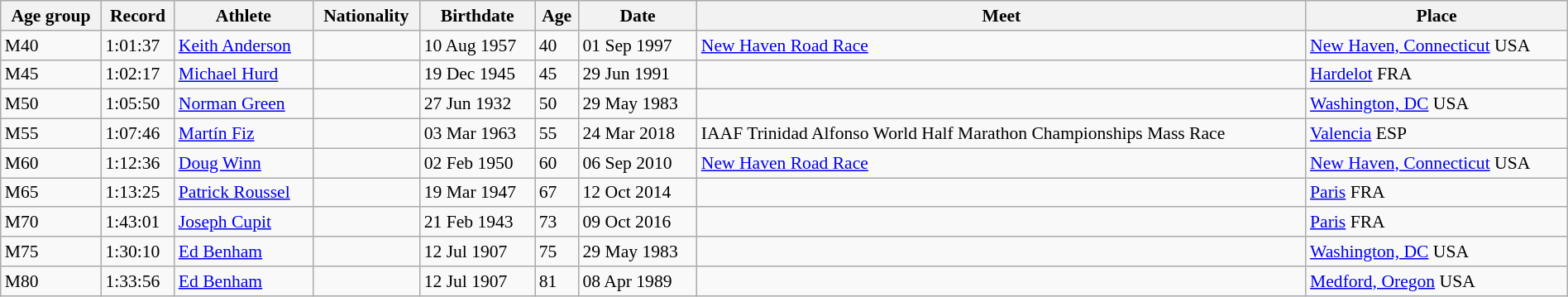<table class="wikitable" style="font-size:90%; width: 100%;">
<tr>
<th>Age group</th>
<th>Record</th>
<th>Athlete</th>
<th>Nationality</th>
<th>Birthdate</th>
<th>Age</th>
<th>Date</th>
<th>Meet</th>
<th>Place</th>
</tr>
<tr>
<td>M40</td>
<td>1:01:37</td>
<td><a href='#'>Keith Anderson</a></td>
<td></td>
<td>10 Aug 1957</td>
<td>40</td>
<td>01 Sep 1997</td>
<td><a href='#'>New Haven Road Race</a></td>
<td><a href='#'>New Haven, Connecticut</a> USA</td>
</tr>
<tr>
<td>M45</td>
<td>1:02:17</td>
<td><a href='#'>Michael Hurd</a></td>
<td></td>
<td>19 Dec 1945</td>
<td>45</td>
<td>29 Jun 1991</td>
<td></td>
<td><a href='#'>Hardelot</a> FRA</td>
</tr>
<tr>
<td>M50</td>
<td>1:05:50</td>
<td><a href='#'>Norman Green</a></td>
<td></td>
<td>27 Jun 1932</td>
<td>50</td>
<td>29 May 1983</td>
<td></td>
<td><a href='#'>Washington, DC</a> USA</td>
</tr>
<tr>
<td>M55</td>
<td>1:07:46</td>
<td><a href='#'>Martín Fiz</a></td>
<td></td>
<td>03 Mar 1963</td>
<td>55</td>
<td>24 Mar 2018</td>
<td>IAAF Trinidad Alfonso World Half Marathon Championships Mass Race</td>
<td><a href='#'>Valencia</a> ESP</td>
</tr>
<tr>
<td>M60</td>
<td>1:12:36</td>
<td><a href='#'>Doug Winn</a></td>
<td></td>
<td>02 Feb 1950</td>
<td>60</td>
<td>06 Sep 2010</td>
<td><a href='#'>New Haven Road Race</a></td>
<td><a href='#'>New Haven, Connecticut</a> USA</td>
</tr>
<tr>
<td>M65</td>
<td>1:13:25</td>
<td><a href='#'>Patrick Roussel</a></td>
<td></td>
<td>19 Mar 1947</td>
<td>67</td>
<td>12 Oct 2014</td>
<td></td>
<td><a href='#'>Paris</a> FRA</td>
</tr>
<tr>
<td>M70</td>
<td>1:43:01</td>
<td><a href='#'>Joseph Cupit</a></td>
<td></td>
<td>21 Feb 1943</td>
<td>73</td>
<td>09 Oct 2016</td>
<td></td>
<td><a href='#'>Paris</a> FRA</td>
</tr>
<tr>
<td>M75</td>
<td>1:30:10</td>
<td><a href='#'>Ed Benham</a></td>
<td></td>
<td>12 Jul 1907</td>
<td>75</td>
<td>29 May 1983</td>
<td></td>
<td><a href='#'>Washington, DC</a> USA</td>
</tr>
<tr>
<td>M80</td>
<td>1:33:56</td>
<td><a href='#'>Ed Benham</a></td>
<td></td>
<td>12 Jul 1907</td>
<td>81</td>
<td>08 Apr 1989</td>
<td></td>
<td><a href='#'>Medford, Oregon</a> USA</td>
</tr>
</table>
